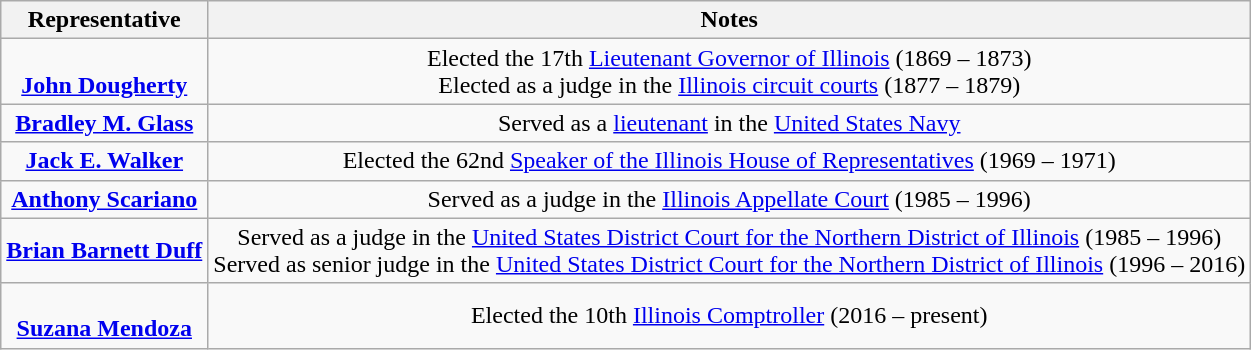<table class="wikitable" style="text-align:center">
<tr>
<th>Representative</th>
<th>Notes</th>
</tr>
<tr>
<td align=center><br><strong><a href='#'>John Dougherty</a></strong></td>
<td>Elected the 17th <a href='#'>Lieutenant Governor of Illinois</a> (1869 – 1873)<br>Elected as a judge in the <a href='#'>Illinois circuit courts</a> (1877 – 1879)</td>
</tr>
<tr>
<td><strong><a href='#'>Bradley M. Glass</a></strong></td>
<td>Served as a <a href='#'>lieutenant</a> in the <a href='#'>United States Navy</a></td>
</tr>
<tr>
<td><strong><a href='#'>Jack E. Walker</a></strong></td>
<td>Elected the 62nd <a href='#'>Speaker of the Illinois House of Representatives</a> (1969 – 1971)</td>
</tr>
<tr>
<td><strong><a href='#'>Anthony Scariano</a></strong></td>
<td>Served as a judge in the <a href='#'>Illinois Appellate Court</a> (1985 – 1996)</td>
</tr>
<tr>
<td><strong><a href='#'>Brian Barnett Duff</a></strong></td>
<td>Served as a judge in the <a href='#'>United States District Court for the Northern District of Illinois</a> (1985 – 1996)<br>Served as senior judge in the <a href='#'>United States District Court for the Northern District of Illinois</a> (1996 – 2016)</td>
</tr>
<tr>
<td rowspan=2 align=center><br><strong><a href='#'>Suzana Mendoza</a></strong></td>
<td>Elected the 10th <a href='#'>Illinois Comptroller</a> (2016 – present)</td>
</tr>
</table>
